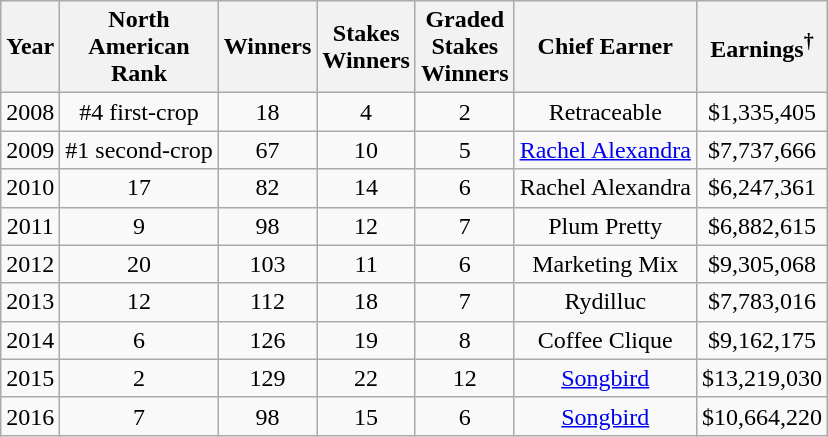<table class="wikitable sortable" style="text-align:center">
<tr>
<th scope="col">Year</th>
<th scope="col">North <br>American <br>Rank</th>
<th scope="col">Winners</th>
<th scope="col">Stakes <br>Winners</th>
<th scope="col">Graded <br>Stakes <br>Winners</th>
<th scope="col">Chief Earner</th>
<th scope="col">Earnings<sup>†</sup></th>
</tr>
<tr>
<td>2008</td>
<td>#4 first-crop</td>
<td>18</td>
<td>4</td>
<td>2</td>
<td>Retraceable</td>
<td>$1,335,405</td>
</tr>
<tr>
<td>2009</td>
<td>#1 second-crop</td>
<td>67</td>
<td>10</td>
<td>5</td>
<td><a href='#'>Rachel Alexandra</a></td>
<td>$7,737,666</td>
</tr>
<tr>
<td>2010</td>
<td>17</td>
<td>82</td>
<td>14</td>
<td>6</td>
<td>Rachel Alexandra</td>
<td>$6,247,361</td>
</tr>
<tr>
<td>2011</td>
<td>9</td>
<td>98</td>
<td>12</td>
<td>7</td>
<td>Plum Pretty</td>
<td>$6,882,615</td>
</tr>
<tr>
<td>2012</td>
<td>20</td>
<td>103</td>
<td>11</td>
<td>6</td>
<td>Marketing Mix</td>
<td>$9,305,068</td>
</tr>
<tr>
<td>2013</td>
<td>12</td>
<td>112</td>
<td>18</td>
<td>7</td>
<td>Rydilluc</td>
<td>$7,783,016</td>
</tr>
<tr>
<td>2014</td>
<td>6</td>
<td>126</td>
<td>19</td>
<td>8</td>
<td>Coffee Clique</td>
<td>$9,162,175</td>
</tr>
<tr>
<td>2015</td>
<td>2</td>
<td>129</td>
<td>22</td>
<td>12</td>
<td><a href='#'>Songbird</a></td>
<td>$13,219,030</td>
</tr>
<tr>
<td>2016</td>
<td>7</td>
<td>98</td>
<td>15</td>
<td>6</td>
<td><a href='#'>Songbird</a></td>
<td>$10,664,220</td>
</tr>
</table>
